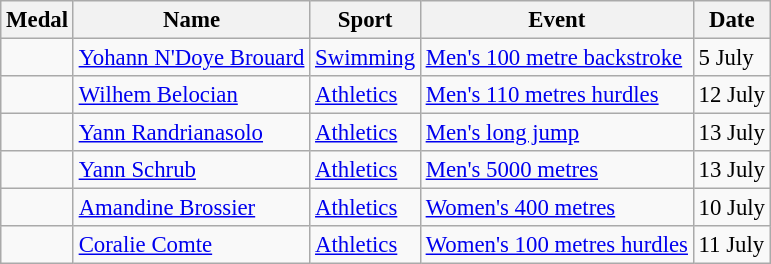<table class="wikitable sortable" style="font-size: 95%;">
<tr>
<th>Medal</th>
<th>Name</th>
<th>Sport</th>
<th>Event</th>
<th>Date</th>
</tr>
<tr>
<td></td>
<td><a href='#'>Yohann N'Doye Brouard</a></td>
<td><a href='#'>Swimming</a></td>
<td><a href='#'>Men's 100 metre backstroke</a></td>
<td>5 July</td>
</tr>
<tr>
<td></td>
<td><a href='#'>Wilhem Belocian</a></td>
<td><a href='#'>Athletics</a></td>
<td><a href='#'>Men's 110 metres hurdles</a></td>
<td>12 July</td>
</tr>
<tr>
<td></td>
<td><a href='#'>Yann Randrianasolo</a></td>
<td><a href='#'>Athletics</a></td>
<td><a href='#'>Men's long jump</a></td>
<td>13 July</td>
</tr>
<tr>
<td></td>
<td><a href='#'>Yann Schrub</a></td>
<td><a href='#'>Athletics</a></td>
<td><a href='#'>Men's 5000 metres</a></td>
<td>13 July</td>
</tr>
<tr>
<td></td>
<td><a href='#'>Amandine Brossier</a></td>
<td><a href='#'>Athletics</a></td>
<td><a href='#'>Women's 400 metres</a></td>
<td>10 July</td>
</tr>
<tr>
<td></td>
<td><a href='#'>Coralie Comte</a></td>
<td><a href='#'>Athletics</a></td>
<td><a href='#'>Women's 100 metres hurdles</a></td>
<td>11 July</td>
</tr>
</table>
